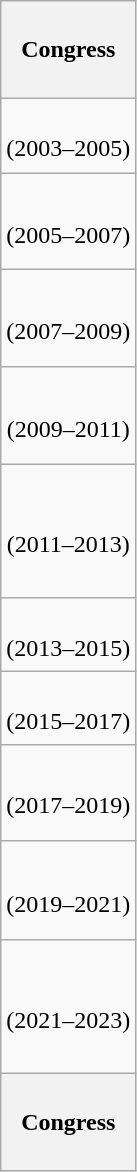<table class="wikitable" style="float:left; margin:0; margin-right:-0.5px; margin-top:14px; text-align:center;">
<tr style="white-space:nowrap; height:4.06em;">
<th>Congress</th>
</tr>
<tr style="white-space:nowrap; height:3.12em;">
<td><strong></strong><br>(2003–2005)</td>
</tr>
<tr style="white-space:nowrap; height:4.04em">
<td><strong></strong><br>(2005–2007)</td>
</tr>
<tr style="white-space:nowrap; height:4.04em">
<td><strong></strong><br>(2007–2009)</td>
</tr>
<tr style="white-space:nowrap; height:4.04em">
<td><strong></strong><br>(2009–2011)</td>
</tr>
<tr style="white-space:nowrap; height:5.6em">
<td><strong></strong><br>(2011–2013)</td>
</tr>
<tr style="white-space:nowrap; height:3.04em;">
<td><strong></strong><br>(2013–2015)</td>
</tr>
<tr style="white-space:nowrap; height:3.04em">
<td><strong></strong><br>(2015–2017)</td>
</tr>
<tr style="white-space:nowrap; height:4.04em">
<td><strong></strong><br>(2017–2019)</td>
</tr>
<tr style="white-space:nowrap; height:4.1em">
<td><strong></strong><br>(2019–2021)</td>
</tr>
<tr style="white-space:nowrap; height:5.6em">
<td><strong></strong><br>(2021–2023)</td>
</tr>
<tr style="white-space:nowrap; height:4.06em;">
<th>Congress</th>
</tr>
</table>
